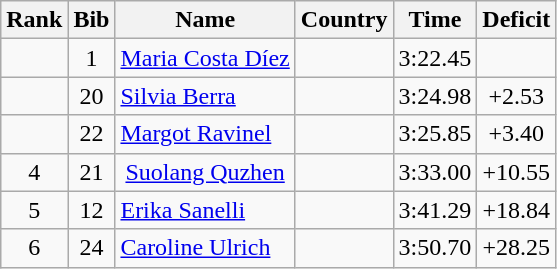<table class="wikitable" style="text-align:center;">
<tr>
<th>Rank</th>
<th>Bib</th>
<th>Name</th>
<th>Country</th>
<th>Time</th>
<th>Deficit</th>
</tr>
<tr>
<td></td>
<td>1</td>
<td align=left><a href='#'>Maria Costa Díez</a></td>
<td align=left></td>
<td>3:22.45</td>
<td></td>
</tr>
<tr>
<td></td>
<td>20</td>
<td align=left><a href='#'>Silvia Berra</a></td>
<td align=left></td>
<td>3:24.98</td>
<td>+2.53</td>
</tr>
<tr>
<td></td>
<td>22</td>
<td align=left><a href='#'>Margot Ravinel</a></td>
<td align=left></td>
<td>3:25.85</td>
<td>+3.40</td>
</tr>
<tr>
<td>4</td>
<td>21</td>
<td align=left"><a href='#'>Suolang Quzhen</a></td>
<td align=left></td>
<td>3:33.00</td>
<td>+10.55</td>
</tr>
<tr>
<td>5</td>
<td>12</td>
<td align=left><a href='#'>Erika Sanelli</a></td>
<td align=left></td>
<td>3:41.29</td>
<td>+18.84</td>
</tr>
<tr>
<td>6</td>
<td>24</td>
<td align=left><a href='#'>Caroline Ulrich</a></td>
<td align=left></td>
<td>3:50.70</td>
<td>+28.25</td>
</tr>
</table>
